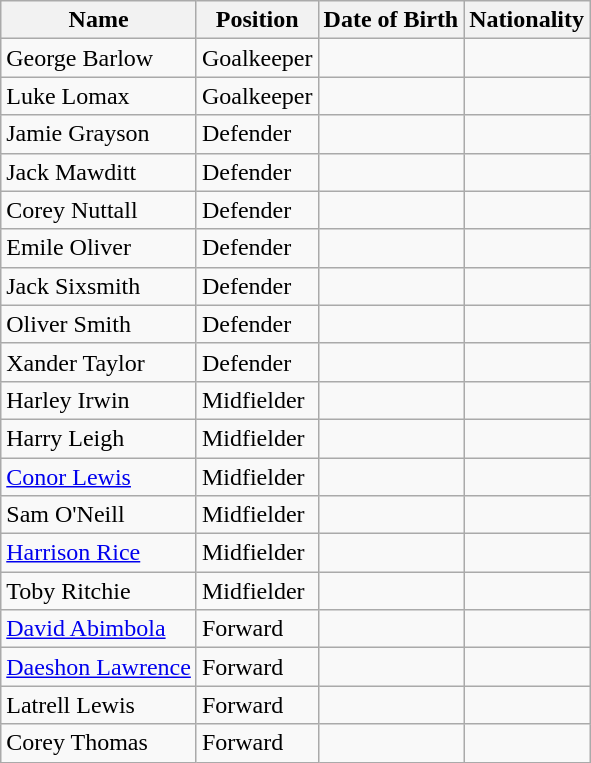<table class="wikitable">
<tr>
<th>Name</th>
<th>Position</th>
<th>Date of Birth</th>
<th>Nationality</th>
</tr>
<tr>
<td>George Barlow</td>
<td>Goalkeeper</td>
<td></td>
<td></td>
</tr>
<tr>
<td>Luke Lomax</td>
<td>Goalkeeper</td>
<td></td>
<td></td>
</tr>
<tr>
<td>Jamie Grayson</td>
<td>Defender</td>
<td></td>
<td></td>
</tr>
<tr>
<td>Jack Mawditt</td>
<td>Defender</td>
<td></td>
<td></td>
</tr>
<tr>
<td>Corey Nuttall</td>
<td>Defender</td>
<td></td>
<td></td>
</tr>
<tr>
<td>Emile Oliver</td>
<td>Defender</td>
<td></td>
<td></td>
</tr>
<tr>
<td>Jack Sixsmith</td>
<td>Defender</td>
<td></td>
<td></td>
</tr>
<tr>
<td>Oliver Smith</td>
<td>Defender</td>
<td></td>
<td></td>
</tr>
<tr>
<td>Xander Taylor</td>
<td>Defender</td>
<td></td>
<td></td>
</tr>
<tr>
<td>Harley Irwin</td>
<td>Midfielder</td>
<td></td>
<td></td>
</tr>
<tr>
<td>Harry Leigh</td>
<td>Midfielder</td>
<td></td>
<td></td>
</tr>
<tr>
<td><a href='#'>Conor Lewis</a></td>
<td>Midfielder</td>
<td></td>
<td></td>
</tr>
<tr>
<td>Sam O'Neill</td>
<td>Midfielder</td>
<td></td>
<td></td>
</tr>
<tr>
<td><a href='#'>Harrison Rice</a></td>
<td>Midfielder</td>
<td></td>
<td></td>
</tr>
<tr>
<td>Toby Ritchie</td>
<td>Midfielder</td>
<td></td>
<td></td>
</tr>
<tr>
<td><a href='#'>David Abimbola</a></td>
<td>Forward</td>
<td></td>
<td></td>
</tr>
<tr>
<td><a href='#'>Daeshon Lawrence</a></td>
<td>Forward</td>
<td></td>
<td></td>
</tr>
<tr>
<td>Latrell Lewis</td>
<td>Forward</td>
<td></td>
<td></td>
</tr>
<tr>
<td>Corey Thomas</td>
<td>Forward</td>
<td></td>
<td></td>
</tr>
</table>
